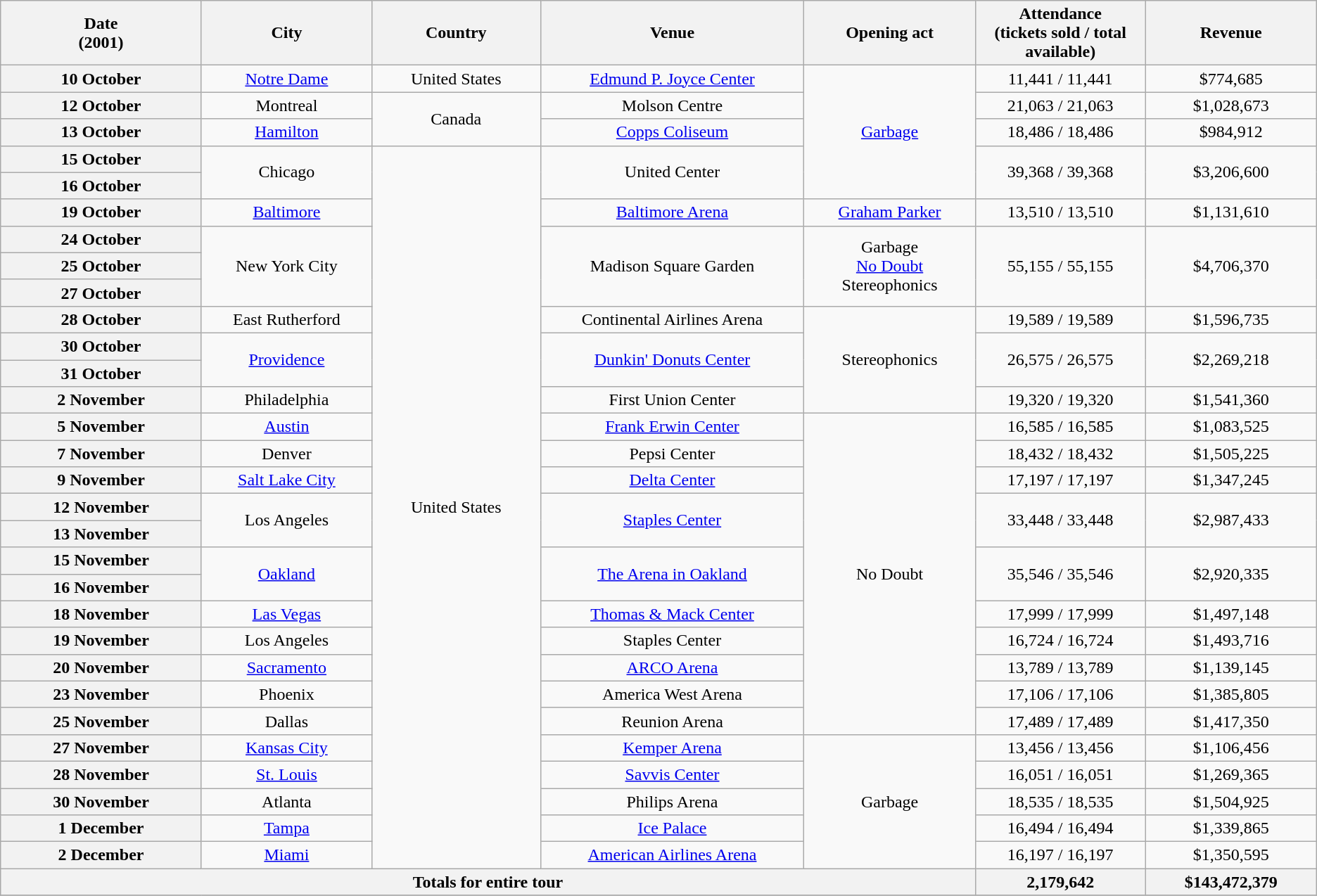<table class="wikitable plainrowheaders" style="text-align:center;">
<tr>
<th scope="col" style="width:12em;">Date<br>(2001)</th>
<th scope="col" style="width:10em;">City</th>
<th scope="col" style="width:10em;">Country</th>
<th scope="col" style="width:16em;">Venue</th>
<th scope="col" style="width:10em;">Opening act</th>
<th scope="col" style="width:10em;">Attendance <br>(tickets sold / total available)</th>
<th scope="col" style="width:10em;">Revenue</th>
</tr>
<tr>
<th scope="row" style="text-align:center;">10 October</th>
<td><a href='#'>Notre Dame</a></td>
<td>United States</td>
<td><a href='#'>Edmund P. Joyce Center</a></td>
<td rowspan="5"><a href='#'>Garbage</a></td>
<td>11,441 / 11,441</td>
<td>$774,685</td>
</tr>
<tr>
<th scope="row" style="text-align:center;">12 October</th>
<td>Montreal</td>
<td rowspan="2">Canada</td>
<td>Molson Centre</td>
<td>21,063 / 21,063</td>
<td>$1,028,673</td>
</tr>
<tr>
<th scope="row" style="text-align:center;">13 October</th>
<td><a href='#'>Hamilton</a></td>
<td><a href='#'>Copps Coliseum</a></td>
<td>18,486 / 18,486</td>
<td>$984,912</td>
</tr>
<tr>
<th scope="row" style="text-align:center;">15 October</th>
<td rowspan="2">Chicago</td>
<td rowspan="27">United States</td>
<td rowspan="2">United Center</td>
<td rowspan="2">39,368 / 39,368</td>
<td rowspan="2">$3,206,600</td>
</tr>
<tr>
<th scope="row" style="text-align:center;">16 October</th>
</tr>
<tr>
<th scope="row" style="text-align:center;">19 October</th>
<td><a href='#'>Baltimore</a></td>
<td><a href='#'>Baltimore Arena</a></td>
<td><a href='#'>Graham Parker</a></td>
<td>13,510 / 13,510</td>
<td>$1,131,610</td>
</tr>
<tr>
<th scope="row" style="text-align:center;">24 October</th>
<td rowspan="3">New York City</td>
<td rowspan="3">Madison Square Garden</td>
<td rowspan="3">Garbage<br><a href='#'>No Doubt</a><br>Stereophonics</td>
<td rowspan="3">55,155 / 55,155</td>
<td rowspan="3">$4,706,370</td>
</tr>
<tr>
<th scope="row" style="text-align:center;">25 October</th>
</tr>
<tr>
<th scope="row" style="text-align:center;">27 October</th>
</tr>
<tr>
<th scope="row" style="text-align:center;">28 October</th>
<td>East Rutherford</td>
<td>Continental Airlines Arena</td>
<td rowspan="4">Stereophonics</td>
<td>19,589 / 19,589</td>
<td>$1,596,735</td>
</tr>
<tr>
<th scope="row" style="text-align:center;">30 October</th>
<td rowspan="2"><a href='#'>Providence</a></td>
<td rowspan="2"><a href='#'>Dunkin' Donuts Center</a></td>
<td rowspan="2">26,575 / 26,575</td>
<td rowspan="2">$2,269,218</td>
</tr>
<tr>
<th scope="row" style="text-align:center;">31 October</th>
</tr>
<tr>
<th scope="row" style="text-align:center;">2 November</th>
<td>Philadelphia</td>
<td>First Union Center</td>
<td>19,320 / 19,320</td>
<td>$1,541,360</td>
</tr>
<tr>
<th scope="row" style="text-align:center;">5 November</th>
<td><a href='#'>Austin</a></td>
<td><a href='#'>Frank Erwin Center</a></td>
<td rowspan="12">No Doubt</td>
<td>16,585 / 16,585</td>
<td>$1,083,525</td>
</tr>
<tr>
<th scope="row" style="text-align:center;">7 November</th>
<td>Denver</td>
<td>Pepsi Center</td>
<td>18,432 / 18,432</td>
<td>$1,505,225</td>
</tr>
<tr>
<th scope="row" style="text-align:center;">9 November</th>
<td><a href='#'>Salt Lake City</a></td>
<td><a href='#'>Delta Center</a></td>
<td>17,197 / 17,197</td>
<td>$1,347,245</td>
</tr>
<tr>
<th scope="row" style="text-align:center;">12 November</th>
<td rowspan="2">Los Angeles</td>
<td rowspan="2"><a href='#'>Staples Center</a></td>
<td rowspan="2">33,448 / 33,448</td>
<td rowspan="2">$2,987,433</td>
</tr>
<tr>
<th scope="row" style="text-align:center;">13 November</th>
</tr>
<tr>
<th scope="row" style="text-align:center;">15 November</th>
<td rowspan="2"><a href='#'>Oakland</a></td>
<td rowspan="2"><a href='#'>The Arena in Oakland</a></td>
<td rowspan="2">35,546 / 35,546</td>
<td rowspan="2">$2,920,335</td>
</tr>
<tr>
<th scope="row" style="text-align:center;">16 November</th>
</tr>
<tr>
<th scope="row" style="text-align:center;">18 November</th>
<td><a href='#'>Las Vegas</a></td>
<td><a href='#'>Thomas & Mack Center</a></td>
<td>17,999 / 17,999</td>
<td>$1,497,148</td>
</tr>
<tr>
<th scope="row" style="text-align:center;">19 November</th>
<td>Los Angeles</td>
<td>Staples Center</td>
<td>16,724 / 16,724</td>
<td>$1,493,716</td>
</tr>
<tr>
<th scope="row" style="text-align:center;">20 November</th>
<td><a href='#'>Sacramento</a></td>
<td><a href='#'>ARCO Arena</a></td>
<td>13,789 / 13,789</td>
<td>$1,139,145</td>
</tr>
<tr>
<th scope="row" style="text-align:center;">23 November</th>
<td>Phoenix</td>
<td>America West Arena</td>
<td>17,106 / 17,106</td>
<td>$1,385,805</td>
</tr>
<tr>
<th scope="row" style="text-align:center;">25 November</th>
<td>Dallas</td>
<td>Reunion Arena</td>
<td>17,489 / 17,489</td>
<td>$1,417,350</td>
</tr>
<tr>
<th scope="row" style="text-align:center;">27 November</th>
<td><a href='#'>Kansas City</a></td>
<td><a href='#'>Kemper Arena</a></td>
<td rowspan="5">Garbage</td>
<td>13,456 / 13,456</td>
<td>$1,106,456</td>
</tr>
<tr>
<th scope="row" style="text-align:center;">28 November</th>
<td><a href='#'>St. Louis</a></td>
<td><a href='#'>Savvis Center</a></td>
<td>16,051 / 16,051</td>
<td>$1,269,365</td>
</tr>
<tr>
<th scope="row" style="text-align:center;">30 November</th>
<td>Atlanta</td>
<td>Philips Arena</td>
<td>18,535 / 18,535</td>
<td>$1,504,925</td>
</tr>
<tr>
<th scope="row" style="text-align:center;">1 December</th>
<td><a href='#'>Tampa</a></td>
<td><a href='#'>Ice Palace</a></td>
<td>16,494 / 16,494</td>
<td>$1,339,865</td>
</tr>
<tr>
<th scope="row" style="text-align:center;">2 December</th>
<td><a href='#'>Miami</a></td>
<td><a href='#'>American Airlines Arena</a></td>
<td>16,197 / 16,197</td>
<td>$1,350,595</td>
</tr>
<tr>
<th colspan="5">Totals for entire tour</th>
<th>2,179,642</th>
<th>$143,472,379</th>
</tr>
<tr>
</tr>
</table>
